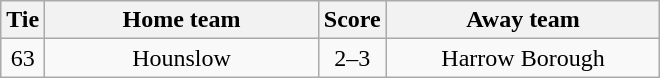<table class="wikitable" style="text-align:center;">
<tr>
<th width=20>Tie</th>
<th width=175>Home team</th>
<th width=20>Score</th>
<th width=175>Away team</th>
</tr>
<tr>
<td>63</td>
<td>Hounslow</td>
<td>2–3</td>
<td>Harrow Borough</td>
</tr>
</table>
